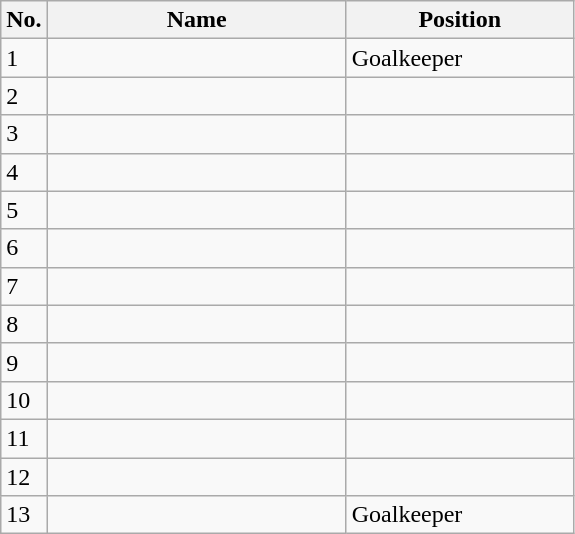<table class=wikitable sortable style=font-size:100%; text-align:center;>
<tr>
<th>No.</th>
<th style=width:12em>Name</th>
<th style=width:9em>Position</th>
</tr>
<tr>
<td>1</td>
<td align=left></td>
<td>Goalkeeper</td>
</tr>
<tr>
<td>2</td>
<td align=left></td>
<td></td>
</tr>
<tr>
<td>3</td>
<td align=left></td>
<td></td>
</tr>
<tr>
<td>4</td>
<td align=left></td>
<td></td>
</tr>
<tr>
<td>5</td>
<td align=left></td>
<td></td>
</tr>
<tr>
<td>6</td>
<td align=left></td>
<td></td>
</tr>
<tr>
<td>7</td>
<td align=left></td>
<td></td>
</tr>
<tr>
<td>8</td>
<td align=left></td>
<td></td>
</tr>
<tr>
<td>9</td>
<td align=left></td>
<td></td>
</tr>
<tr>
<td>10</td>
<td align=left></td>
<td></td>
</tr>
<tr>
<td>11</td>
<td align=left></td>
<td></td>
</tr>
<tr>
<td>12</td>
<td align=left></td>
<td></td>
</tr>
<tr>
<td>13</td>
<td align=left></td>
<td>Goalkeeper</td>
</tr>
</table>
